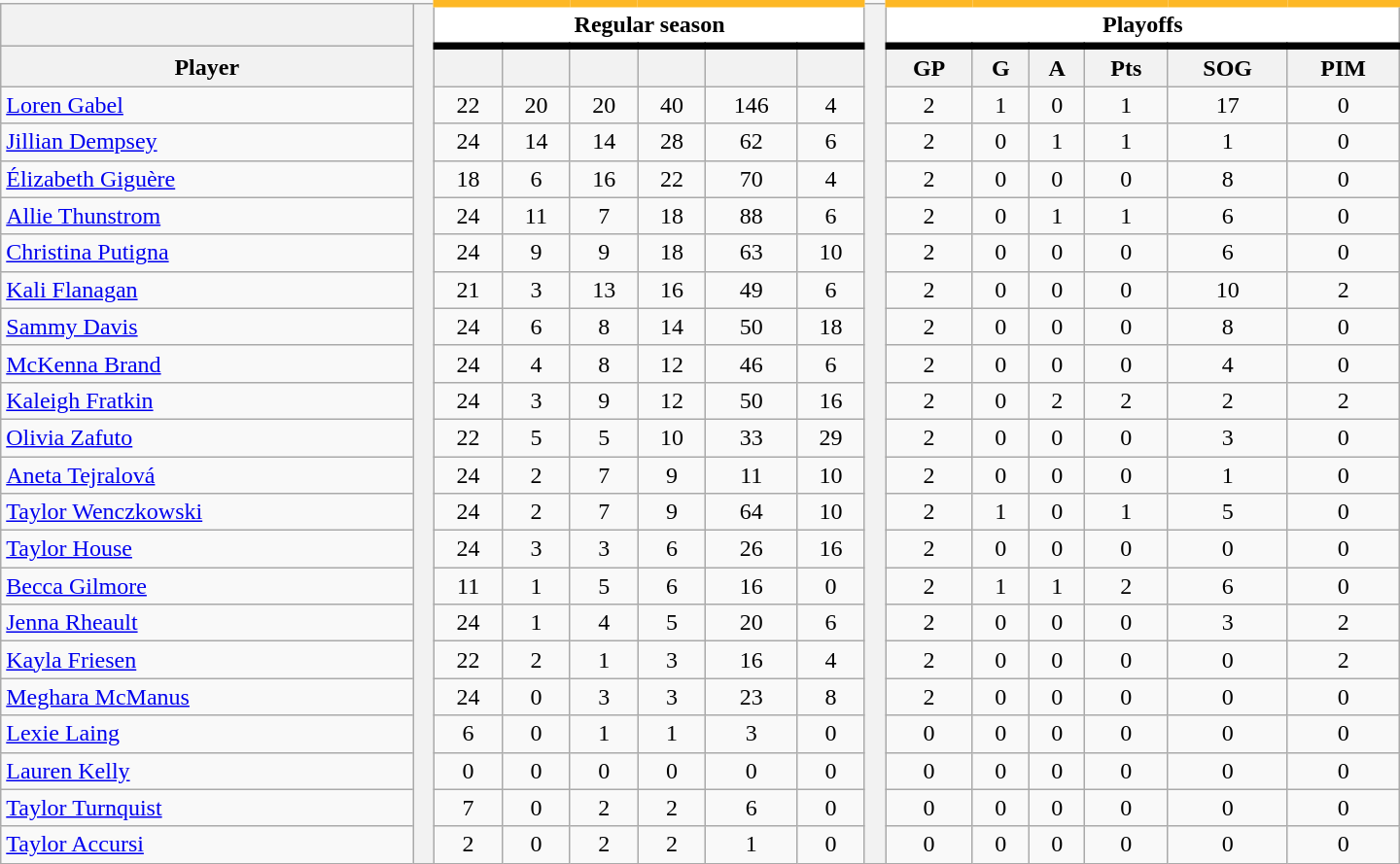<table class="wikitable" style="text-align:center; width: 60em;">
<tr>
<th></th>
<th rowspan="23"></th>
<th colspan="6" style="background:#fff; border-top:#FDB825 5px solid;border-bottom:#000 5px solid;">Regular season</th>
<th rowspan="23" bgcolor="#fff"></th>
<th colspan="6" style="background:#fff; border-top:#FDB825 5px solid;border-bottom:#000 5px solid;">Playoffs</th>
</tr>
<tr>
<th>Player</th>
<th></th>
<th></th>
<th></th>
<th></th>
<th></th>
<th></th>
<th>GP</th>
<th>G</th>
<th>A</th>
<th>Pts</th>
<th>SOG</th>
<th>PIM</th>
</tr>
<tr>
<td style="text-align:left;"><a href='#'>Loren Gabel</a></td>
<td>22</td>
<td>20</td>
<td>20</td>
<td>40</td>
<td>146</td>
<td>4</td>
<td>2</td>
<td>1</td>
<td>0</td>
<td>1</td>
<td>17</td>
<td>0</td>
</tr>
<tr>
<td style="text-align:left;"><a href='#'>Jillian Dempsey</a></td>
<td>24</td>
<td>14</td>
<td>14</td>
<td>28</td>
<td>62</td>
<td>6</td>
<td>2</td>
<td>0</td>
<td>1</td>
<td>1</td>
<td>1</td>
<td>0</td>
</tr>
<tr>
<td style="text-align:left;"><a href='#'>Élizabeth Giguère</a></td>
<td>18</td>
<td>6</td>
<td>16</td>
<td>22</td>
<td>70</td>
<td>4</td>
<td>2</td>
<td>0</td>
<td>0</td>
<td>0</td>
<td>8</td>
<td>0</td>
</tr>
<tr>
<td style="text-align:left;"><a href='#'>Allie Thunstrom</a></td>
<td>24</td>
<td>11</td>
<td>7</td>
<td>18</td>
<td>88</td>
<td>6</td>
<td>2</td>
<td>0</td>
<td>1</td>
<td>1</td>
<td>6</td>
<td>0</td>
</tr>
<tr>
<td style="text-align:left;"><a href='#'>Christina Putigna</a></td>
<td>24</td>
<td>9</td>
<td>9</td>
<td>18</td>
<td>63</td>
<td>10</td>
<td>2</td>
<td>0</td>
<td>0</td>
<td>0</td>
<td>6</td>
<td>0</td>
</tr>
<tr>
<td style="text-align:left;"><a href='#'>Kali Flanagan</a></td>
<td>21</td>
<td>3</td>
<td>13</td>
<td>16</td>
<td>49</td>
<td>6</td>
<td>2</td>
<td>0</td>
<td>0</td>
<td>0</td>
<td>10</td>
<td>2</td>
</tr>
<tr>
<td style="text-align:left;"><a href='#'>Sammy Davis</a></td>
<td>24</td>
<td>6</td>
<td>8</td>
<td>14</td>
<td>50</td>
<td>18</td>
<td>2</td>
<td>0</td>
<td>0</td>
<td>0</td>
<td>8</td>
<td>0</td>
</tr>
<tr>
<td style="text-align:left;"><a href='#'>McKenna Brand</a></td>
<td>24</td>
<td>4</td>
<td>8</td>
<td>12</td>
<td>46</td>
<td>6</td>
<td>2</td>
<td>0</td>
<td>0</td>
<td>0</td>
<td>4</td>
<td>0</td>
</tr>
<tr>
<td style="text-align:left;"><a href='#'>Kaleigh Fratkin</a></td>
<td>24</td>
<td>3</td>
<td>9</td>
<td>12</td>
<td>50</td>
<td>16</td>
<td>2</td>
<td>0</td>
<td>2</td>
<td>2</td>
<td>2</td>
<td>2</td>
</tr>
<tr>
<td style="text-align:left;"><a href='#'>Olivia Zafuto</a></td>
<td>22</td>
<td>5</td>
<td>5</td>
<td>10</td>
<td>33</td>
<td>29</td>
<td>2</td>
<td>0</td>
<td>0</td>
<td>0</td>
<td>3</td>
<td>0</td>
</tr>
<tr>
<td style="text-align:left;"><a href='#'>Aneta Tejralová</a></td>
<td>24</td>
<td>2</td>
<td>7</td>
<td>9</td>
<td>11</td>
<td>10</td>
<td>2</td>
<td>0</td>
<td>0</td>
<td>0</td>
<td>1</td>
<td>0</td>
</tr>
<tr>
<td style="text-align:left;"><a href='#'>Taylor Wenczkowski</a></td>
<td>24</td>
<td>2</td>
<td>7</td>
<td>9</td>
<td>64</td>
<td>10</td>
<td>2</td>
<td>1</td>
<td>0</td>
<td>1</td>
<td>5</td>
<td>0</td>
</tr>
<tr>
<td style="text-align:left;"><a href='#'>Taylor House</a></td>
<td>24</td>
<td>3</td>
<td>3</td>
<td>6</td>
<td>26</td>
<td>16</td>
<td>2</td>
<td>0</td>
<td>0</td>
<td>0</td>
<td>0</td>
<td>0</td>
</tr>
<tr>
<td style="text-align:left;"><a href='#'>Becca Gilmore</a></td>
<td>11</td>
<td>1</td>
<td>5</td>
<td>6</td>
<td>16</td>
<td>0</td>
<td>2</td>
<td>1</td>
<td>1</td>
<td>2</td>
<td>6</td>
<td>0</td>
</tr>
<tr>
<td style="text-align:left;"><a href='#'>Jenna Rheault</a></td>
<td>24</td>
<td>1</td>
<td>4</td>
<td>5</td>
<td>20</td>
<td>6</td>
<td>2</td>
<td>0</td>
<td>0</td>
<td>0</td>
<td>3</td>
<td>2</td>
</tr>
<tr>
<td style="text-align:left;"><a href='#'>Kayla Friesen</a></td>
<td>22</td>
<td>2</td>
<td>1</td>
<td>3</td>
<td>16</td>
<td>4</td>
<td>2</td>
<td>0</td>
<td>0</td>
<td>0</td>
<td>0</td>
<td>2</td>
</tr>
<tr>
<td style="text-align:left;"><a href='#'>Meghara McManus</a></td>
<td>24</td>
<td>0</td>
<td>3</td>
<td>3</td>
<td>23</td>
<td>8</td>
<td>2</td>
<td>0</td>
<td>0</td>
<td>0</td>
<td>0</td>
<td>0</td>
</tr>
<tr>
<td style="text-align:left;"><a href='#'>Lexie Laing</a></td>
<td>6</td>
<td>0</td>
<td>1</td>
<td>1</td>
<td>3</td>
<td>0</td>
<td>0</td>
<td>0</td>
<td>0</td>
<td>0</td>
<td>0</td>
<td>0</td>
</tr>
<tr>
<td style="text-align:left;"><a href='#'>Lauren Kelly</a></td>
<td>0</td>
<td>0</td>
<td>0</td>
<td>0</td>
<td>0</td>
<td>0</td>
<td>0</td>
<td>0</td>
<td>0</td>
<td>0</td>
<td>0</td>
<td>0</td>
</tr>
<tr>
<td style="text-align:left;"><a href='#'>Taylor Turnquist</a></td>
<td>7</td>
<td>0</td>
<td>2</td>
<td>2</td>
<td>6</td>
<td>0</td>
<td>0</td>
<td>0</td>
<td>0</td>
<td>0</td>
<td>0</td>
<td>0</td>
</tr>
<tr>
<td style="text-align:left;"><a href='#'>Taylor Accursi</a></td>
<td>2</td>
<td>0</td>
<td>2</td>
<td>2</td>
<td>1</td>
<td>0</td>
<td>0</td>
<td>0</td>
<td>0</td>
<td>0</td>
<td>0</td>
<td>0</td>
</tr>
</table>
